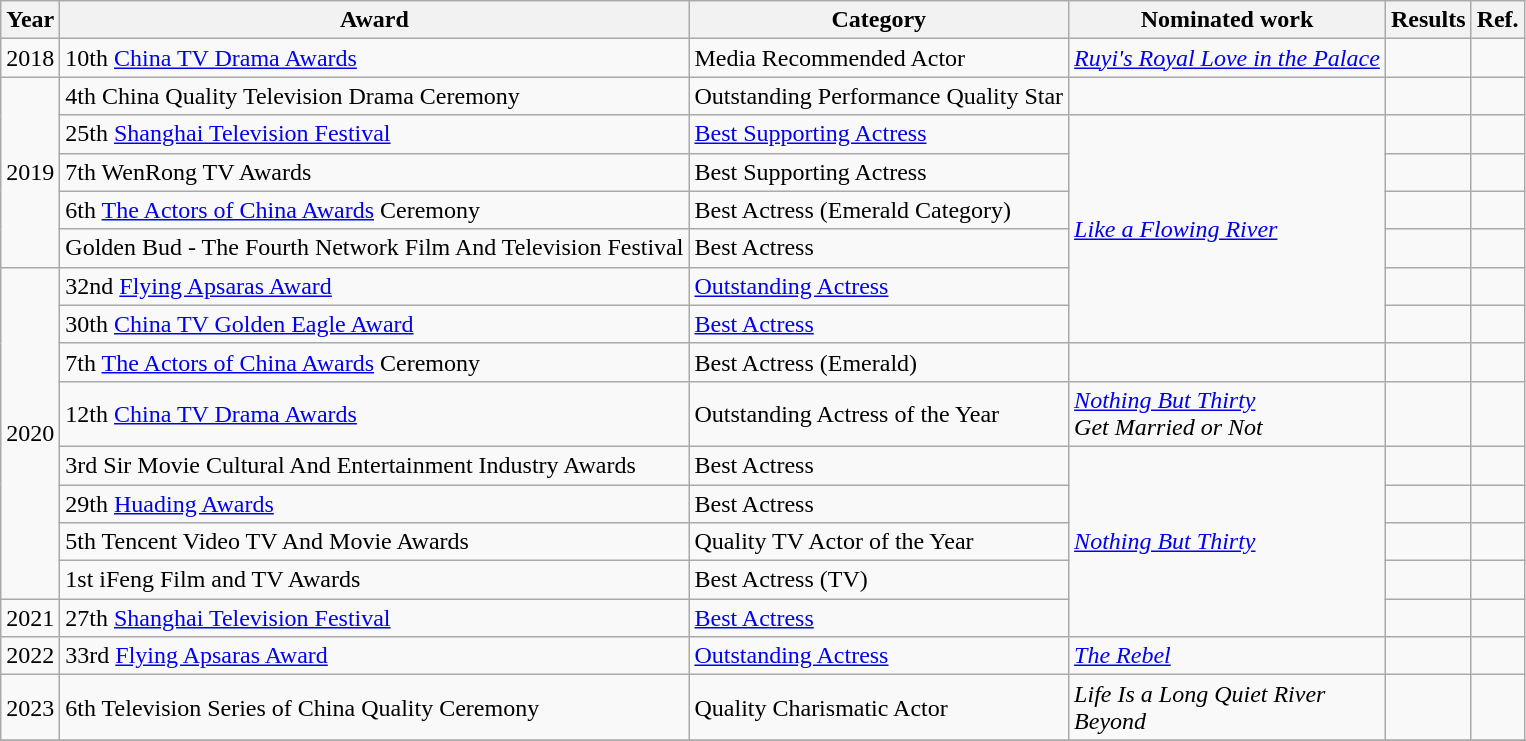<table class="wikitable">
<tr>
<th>Year</th>
<th>Award</th>
<th>Category</th>
<th>Nominated work</th>
<th>Results</th>
<th>Ref.</th>
</tr>
<tr>
<td>2018</td>
<td>10th <a href='#'>China TV Drama Awards</a></td>
<td>Media Recommended Actor</td>
<td><em><a href='#'>Ruyi's Royal Love in the Palace</a></em></td>
<td></td>
<td></td>
</tr>
<tr>
<td rowspan="5">2019</td>
<td>4th China Quality Television Drama Ceremony</td>
<td>Outstanding Performance Quality Star</td>
<td></td>
<td></td>
<td></td>
</tr>
<tr>
<td>25th <a href='#'>Shanghai Television Festival</a></td>
<td><a href='#'>Best Supporting Actress</a></td>
<td rowspan=6><em><a href='#'>Like a Flowing River</a></em></td>
<td></td>
<td></td>
</tr>
<tr>
<td>7th WenRong TV Awards</td>
<td>Best Supporting Actress</td>
<td></td>
<td></td>
</tr>
<tr>
<td>6th <a href='#'>The Actors of China Awards</a> Ceremony</td>
<td>Best Actress (Emerald Category)</td>
<td></td>
<td></td>
</tr>
<tr>
<td>Golden Bud - The Fourth Network Film And Television Festival</td>
<td>Best Actress</td>
<td></td>
<td></td>
</tr>
<tr>
<td rowspan="8">2020</td>
<td>32nd <a href='#'>Flying Apsaras Award</a></td>
<td><a href='#'>Outstanding Actress</a></td>
<td></td>
<td></td>
</tr>
<tr>
<td>30th <a href='#'>China TV Golden Eagle Award</a></td>
<td><a href='#'>Best Actress</a></td>
<td></td>
<td></td>
</tr>
<tr>
<td>7th <a href='#'>The Actors of China Awards</a> Ceremony</td>
<td>Best Actress (Emerald)</td>
<td></td>
<td></td>
<td></td>
</tr>
<tr>
<td>12th <a href='#'>China TV Drama Awards</a></td>
<td>Outstanding Actress of the Year</td>
<td><em><a href='#'>Nothing But Thirty</a></em> <br> <em>Get Married or Not</em></td>
<td></td>
<td></td>
</tr>
<tr>
<td>3rd Sir Movie Cultural And Entertainment Industry Awards</td>
<td>Best Actress</td>
<td rowspan="5"><em><a href='#'>Nothing But Thirty</a></em></td>
<td></td>
<td></td>
</tr>
<tr>
<td>29th <a href='#'>Huading Awards</a></td>
<td>Best Actress</td>
<td></td>
<td></td>
</tr>
<tr>
<td>5th Tencent Video TV And Movie Awards</td>
<td>Quality TV Actor of the Year</td>
<td></td>
<td></td>
</tr>
<tr>
<td>1st iFeng Film and TV Awards</td>
<td>Best Actress (TV)</td>
<td></td>
<td></td>
</tr>
<tr>
<td>2021</td>
<td>27th <a href='#'>Shanghai Television Festival</a></td>
<td><a href='#'>Best Actress</a></td>
<td></td>
<td></td>
</tr>
<tr>
<td>2022</td>
<td>33rd <a href='#'>Flying Apsaras Award</a></td>
<td><a href='#'>Outstanding Actress</a></td>
<td><em><a href='#'>The Rebel</a></em></td>
<td></td>
<td></td>
</tr>
<tr>
<td>2023</td>
<td>6th Television Series of China Quality Ceremony</td>
<td>Quality Charismatic Actor</td>
<td><em>Life Is a Long Quiet River</em> <br><em>Beyond</em></td>
<td></td>
<td></td>
</tr>
<tr>
</tr>
</table>
